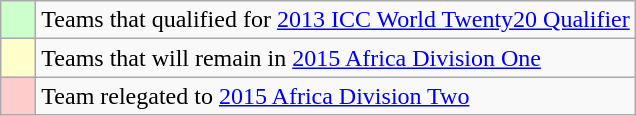<table class="wikitable">
<tr>
<td style="background:#cfc;">    </td>
<td>Teams that qualified for <a href='#'>2013 ICC World Twenty20 Qualifier</a></td>
</tr>
<tr>
<td style="background:#ffc;">    </td>
<td>Teams that will remain in <a href='#'>2015 Africa Division One</a></td>
</tr>
<tr>
<td style="background:#fcc;">    </td>
<td>Team relegated to <a href='#'>2015 Africa Division Two</a></td>
</tr>
</table>
